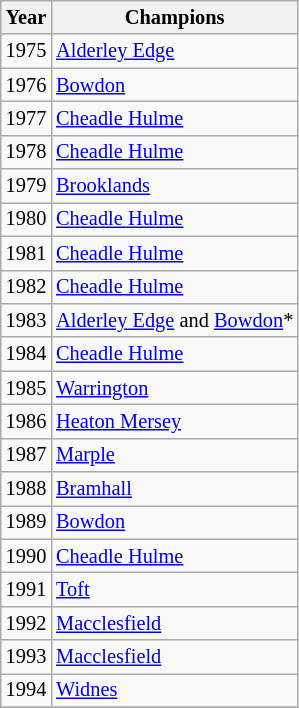<table class="wikitable" style="font-size:85%">
<tr>
<th>Year</th>
<th>Champions</th>
</tr>
<tr>
<td>1975</td>
<td><a href='#'>Alderley Edge</a></td>
</tr>
<tr>
<td>1976</td>
<td><a href='#'>Bowdon</a></td>
</tr>
<tr>
<td>1977</td>
<td><a href='#'>Cheadle Hulme</a></td>
</tr>
<tr>
<td>1978</td>
<td><a href='#'>Cheadle Hulme</a></td>
</tr>
<tr>
<td>1979</td>
<td><a href='#'>Brooklands</a></td>
</tr>
<tr>
<td>1980</td>
<td><a href='#'>Cheadle Hulme</a></td>
</tr>
<tr>
<td>1981</td>
<td><a href='#'>Cheadle Hulme</a></td>
</tr>
<tr>
<td>1982</td>
<td><a href='#'>Cheadle Hulme</a></td>
</tr>
<tr>
<td>1983</td>
<td><a href='#'>Alderley Edge</a> and <a href='#'>Bowdon</a>*</td>
</tr>
<tr>
<td>1984</td>
<td><a href='#'>Cheadle Hulme</a></td>
</tr>
<tr>
<td>1985</td>
<td><a href='#'>Warrington</a></td>
</tr>
<tr>
<td>1986</td>
<td><a href='#'>Heaton Mersey</a></td>
</tr>
<tr>
<td>1987</td>
<td><a href='#'>Marple</a></td>
</tr>
<tr>
<td>1988</td>
<td><a href='#'>Bramhall</a></td>
</tr>
<tr>
<td>1989</td>
<td><a href='#'>Bowdon</a></td>
</tr>
<tr>
<td>1990</td>
<td><a href='#'>Cheadle Hulme</a></td>
</tr>
<tr>
<td>1991</td>
<td><a href='#'>Toft</a></td>
</tr>
<tr>
<td>1992</td>
<td><a href='#'>Macclesfield</a></td>
</tr>
<tr>
<td>1993</td>
<td><a href='#'>Macclesfield</a></td>
</tr>
<tr>
<td>1994</td>
<td><a href='#'>Widnes</a></td>
</tr>
<tr>
</tr>
</table>
